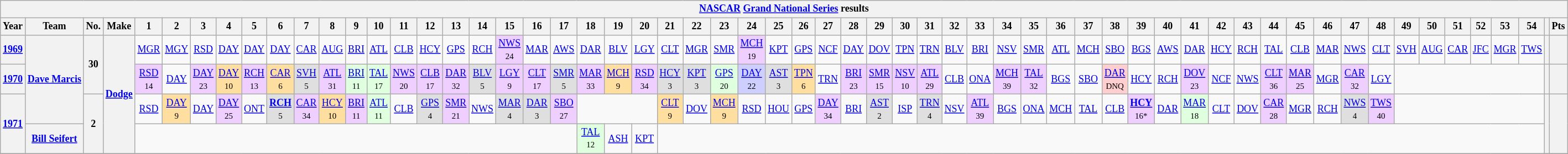<table class="wikitable" style="text-align:center; font-size:75%">
<tr>
<th colspan=61><a href='#'>NASCAR</a> <a href='#'>Grand National Series</a> results</th>
</tr>
<tr>
<th>Year</th>
<th>Team</th>
<th>No.</th>
<th>Make</th>
<th>1</th>
<th>2</th>
<th>3</th>
<th>4</th>
<th>5</th>
<th>6</th>
<th>7</th>
<th>8</th>
<th>9</th>
<th>10</th>
<th>11</th>
<th>12</th>
<th>13</th>
<th>14</th>
<th>15</th>
<th>16</th>
<th>17</th>
<th>18</th>
<th>19</th>
<th>20</th>
<th>21</th>
<th>22</th>
<th>23</th>
<th>24</th>
<th>25</th>
<th>26</th>
<th>27</th>
<th>28</th>
<th>29</th>
<th>30</th>
<th>31</th>
<th>32</th>
<th>33</th>
<th>34</th>
<th>35</th>
<th>36</th>
<th>37</th>
<th>38</th>
<th>39</th>
<th>40</th>
<th>41</th>
<th>42</th>
<th>43</th>
<th>44</th>
<th>45</th>
<th>46</th>
<th>47</th>
<th>48</th>
<th>49</th>
<th>50</th>
<th>51</th>
<th>52</th>
<th>53</th>
<th>54</th>
<th></th>
<th>Pts</th>
</tr>
<tr>
<th><a href='#'>1969</a></th>
<th rowspan=3 nowrap><a href='#'>Dave Marcis</a></th>
<th rowspan=2>30</th>
<th rowspan=4><a href='#'>Dodge</a></th>
<td><a href='#'>MGR</a></td>
<td><a href='#'>MGY</a></td>
<td><a href='#'>RSD</a></td>
<td><a href='#'>DAY</a></td>
<td><a href='#'>DAY</a></td>
<td><a href='#'>DAY</a></td>
<td><a href='#'>CAR</a></td>
<td><a href='#'>AUG</a></td>
<td><a href='#'>BRI</a></td>
<td><a href='#'>ATL</a></td>
<td><a href='#'>CLB</a></td>
<td><a href='#'>HCY</a></td>
<td><a href='#'>GPS</a></td>
<td><a href='#'>RCH</a></td>
<td style="background:#EFCFFF;"><a href='#'>NWS</a><br><small>24</small></td>
<td><a href='#'>MAR</a></td>
<td><a href='#'>AWS</a></td>
<td><a href='#'>DAR</a></td>
<td><a href='#'>BLV</a></td>
<td><a href='#'>LGY</a></td>
<td><a href='#'>CLT</a></td>
<td><a href='#'>MGR</a></td>
<td><a href='#'>SMR</a></td>
<td style="background:#EFCFFF;"><a href='#'>MCH</a><br><small>19</small></td>
<td><a href='#'>KPT</a></td>
<td><a href='#'>GPS</a></td>
<td><a href='#'>NCF</a></td>
<td><a href='#'>DAY</a></td>
<td><a href='#'>DOV</a></td>
<td><a href='#'>TPN</a></td>
<td><a href='#'>TRN</a></td>
<td><a href='#'>BLV</a></td>
<td><a href='#'>BRI</a></td>
<td><a href='#'>NSV</a></td>
<td><a href='#'>SMR</a></td>
<td><a href='#'>ATL</a></td>
<td><a href='#'>MCH</a></td>
<td><a href='#'>SBO</a></td>
<td><a href='#'>BGS</a></td>
<td><a href='#'>AWS</a></td>
<td><a href='#'>DAR</a></td>
<td><a href='#'>HCY</a></td>
<td><a href='#'>RCH</a></td>
<td><a href='#'>TAL</a></td>
<td><a href='#'>CLB</a></td>
<td><a href='#'>MAR</a></td>
<td><a href='#'>NWS</a></td>
<td><a href='#'>CLT</a></td>
<td><a href='#'>SVH</a></td>
<td><a href='#'>AUG</a></td>
<td><a href='#'>CAR</a></td>
<td><a href='#'>JFC</a></td>
<td><a href='#'>MGR</a></td>
<td><a href='#'>TWS</a></td>
<th></th>
<th></th>
</tr>
<tr>
<th><a href='#'>1970</a></th>
<td style="background:#EFCFFF;"><a href='#'>RSD</a><br><small>14</small></td>
<td><a href='#'>DAY</a></td>
<td style="background:#EFCFFF;"><a href='#'>DAY</a><br><small>23</small></td>
<td style="background:#FFDF9F;"><a href='#'>DAY</a><br><small>10</small></td>
<td style="background:#EFCFFF;"><a href='#'>RCH</a><br><small>13</small></td>
<td style="background:#FFDF9F;"><a href='#'>CAR</a><br><small>6</small></td>
<td style="background:#DFDFDF;"><a href='#'>SVH</a><br><small>5</small></td>
<td style="background:#EFCFFF;"><a href='#'>ATL</a><br><small>31</small></td>
<td style="background:#DFFFDF;"><a href='#'>BRI</a><br><small>11</small></td>
<td style="background:#DFFFDF;"><a href='#'>TAL</a><br><small>17</small></td>
<td style="background:#EFCFFF;"><a href='#'>NWS</a><br><small>20</small></td>
<td style="background:#EFCFFF;"><a href='#'>CLB</a><br><small>17</small></td>
<td style="background:#EFCFFF;"><a href='#'>DAR</a><br><small>32</small></td>
<td style="background:#DFDFDF;"><a href='#'>BLV</a><br><small>5</small></td>
<td style="background:#EFCFFF;"><a href='#'>LGY</a><br><small>9</small></td>
<td style="background:#EFCFFF;"><a href='#'>CLT</a><br><small>17</small></td>
<td style="background:#DFDFDF;"><a href='#'>SMR</a><br><small>5</small></td>
<td style="background:#EFCFFF;"><a href='#'>MAR</a><br><small>33</small></td>
<td style="background:#FFDF9F;"><a href='#'>MCH</a><br><small>9</small></td>
<td style="background:#EFCFFF;"><a href='#'>RSD</a><br><small>34</small></td>
<td style="background:#DFDFDF;"><a href='#'>HCY</a><br><small>3</small></td>
<td style="background:#DFDFDF;"><a href='#'>KPT</a><br><small>3</small></td>
<td style="background:#DFFFDF;"><a href='#'>GPS</a><br><small>20</small></td>
<td style="background:#CFCFFF;"><a href='#'>DAY</a><br><small>22</small></td>
<td style="background:#DFDFDF;"><a href='#'>AST</a><br><small>3</small></td>
<td style="background:#FFDF9F;"><a href='#'>TPN</a><br><small>6</small></td>
<td><a href='#'>TRN</a></td>
<td style="background:#EFCFFF;"><a href='#'>BRI</a><br><small>23</small></td>
<td style="background:#EFCFFF;"><a href='#'>SMR</a><br><small>15</small></td>
<td style="background:#EFCFFF;"><a href='#'>NSV</a><br><small>10</small></td>
<td style="background:#EFCFFF;"><a href='#'>ATL</a><br><small>29</small></td>
<td><a href='#'>CLB</a></td>
<td><a href='#'>ONA</a></td>
<td style="background:#EFCFFF;"><a href='#'>MCH</a><br><small>39</small></td>
<td style="background:#EFCFFF;"><a href='#'>TAL</a><br><small>32</small></td>
<td><a href='#'>BGS</a></td>
<td><a href='#'>SBO</a></td>
<td style="background:#FFCFCF;"><a href='#'>DAR</a><br><small>DNQ</small></td>
<td><a href='#'>HCY</a></td>
<td><a href='#'>RCH</a></td>
<td style="background:#EFCFFF;"><a href='#'>DOV</a><br><small>23</small></td>
<td><a href='#'>NCF</a></td>
<td><a href='#'>NWS</a></td>
<td style="background:#EFCFFF;"><a href='#'>CLT</a><br><small>36</small></td>
<td style="background:#EFCFFF;"><a href='#'>MAR</a><br><small>25</small></td>
<td><a href='#'>MGR</a></td>
<td style="background:#EFCFFF;"><a href='#'>CAR</a><br><small>32</small></td>
<td><a href='#'>LGY</a></td>
<td colspan=6></td>
<th></th>
<th></th>
</tr>
<tr>
<th rowspan=2><a href='#'>1971</a></th>
<th rowspan=2>2</th>
<td><a href='#'>RSD</a></td>
<td style="background:#FFDF9F;"><a href='#'>DAY</a><br><small>9</small></td>
<td><a href='#'>DAY</a></td>
<td style="background:#EFCFFF;"><a href='#'>DAY</a><br><small>25</small></td>
<td><a href='#'>ONT</a></td>
<td style="background:#DFDFDF;"><strong><a href='#'>RCH</a></strong><br><small>5</small></td>
<td style="background:#EFCFFF;"><a href='#'>CAR</a><br><small>34</small></td>
<td style="background:#FFDF9F;"><a href='#'>HCY</a><br><small>10</small></td>
<td style="background:#EFCFFF;"><a href='#'>BRI</a><br><small>11</small></td>
<td style="background:#DFFFDF;"><a href='#'>ATL</a><br><small>11</small></td>
<td><a href='#'>CLB</a></td>
<td style="background:#DFDFDF;"><a href='#'>GPS</a><br><small>4</small></td>
<td style="background:#EFCFFF;"><a href='#'>SMR</a><br><small>21</small></td>
<td><a href='#'>NWS</a></td>
<td style="background:#DFDFDF;"><a href='#'>MAR</a><br><small>4</small></td>
<td style="background:#DFDFDF;"><a href='#'>DAR</a><br><small>3</small></td>
<td style="background:#EFCFFF;"><a href='#'>SBO</a><br><small>27</small></td>
<td colspan=3></td>
<td style="background:#FFDF9F;"><a href='#'>CLT</a><br><small>9</small></td>
<td><a href='#'>DOV</a></td>
<td style="background:#FFDF9F;"><a href='#'>MCH</a><br><small>9</small></td>
<td><a href='#'>RSD</a></td>
<td><a href='#'>HOU</a></td>
<td><a href='#'>GPS</a></td>
<td style="background:#EFCFFF;"><a href='#'>DAY</a><br><small>34</small></td>
<td><a href='#'>BRI</a></td>
<td style="background:#DFDFDF;"><a href='#'>AST</a><br><small>2</small></td>
<td><a href='#'>ISP</a></td>
<td style="background:#DFDFDF;"><a href='#'>TRN</a><br><small>4</small></td>
<td><a href='#'>NSV</a></td>
<td style="background:#EFCFFF;"><a href='#'>ATL</a><br><small>39</small></td>
<td><a href='#'>BGS</a></td>
<td><a href='#'>ONA</a></td>
<td><a href='#'>MCH</a></td>
<td><a href='#'>TAL</a></td>
<td><a href='#'>CLB</a></td>
<td style="background:#EFCFFF;"><strong><a href='#'>HCY</a></strong><br><small>16*</small></td>
<td><a href='#'>DAR</a></td>
<td style="background:#DFFFDF;"><a href='#'>MAR</a><br><small>18</small></td>
<td><a href='#'>CLT</a></td>
<td><a href='#'>DOV</a></td>
<td style="background:#EFCFFF;"><a href='#'>CAR</a><br><small>28</small></td>
<td><a href='#'>MGR</a></td>
<td><a href='#'>RCH</a></td>
<td style="background:#DFDFDF;"><a href='#'>NWS</a><br><small>4</small></td>
<td style="background:#EFCFFF;"><a href='#'>TWS</a><br><small>40</small></td>
<td colspan=6></td>
<th rowspan=2></th>
<th rowspan=2></th>
</tr>
<tr>
<th><a href='#'>Bill Seifert</a></th>
<td colspan=17></td>
<td style="background:#DFFFDF;"><a href='#'>TAL</a><br><small>12</small></td>
<td><a href='#'>ASH</a></td>
<td><a href='#'>KPT</a></td>
<td colspan=36></td>
</tr>
<tr>
</tr>
</table>
